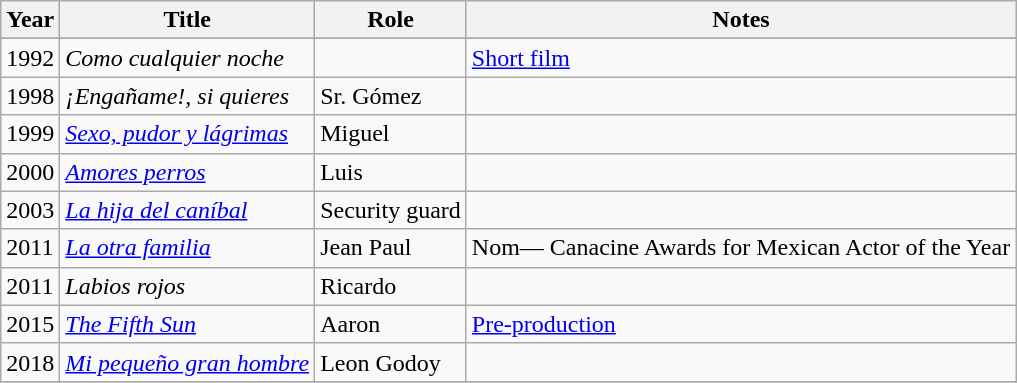<table class="wikitable sortable">
<tr>
<th>Year</th>
<th>Title</th>
<th>Role</th>
<th>Notes</th>
</tr>
<tr>
</tr>
<tr>
<td>1992</td>
<td><em>Como cualquier noche</em></td>
<td></td>
<td><a href='#'>Short film</a></td>
</tr>
<tr>
<td>1998</td>
<td><em>¡Engañame!, si quieres</em></td>
<td>Sr. Gómez</td>
<td></td>
</tr>
<tr>
<td>1999</td>
<td><em><a href='#'>Sexo, pudor y lágrimas</a></em></td>
<td>Miguel</td>
<td></td>
</tr>
<tr>
<td>2000</td>
<td><em><a href='#'>Amores perros</a></em></td>
<td>Luis</td>
<td></td>
</tr>
<tr>
<td>2003</td>
<td><em><a href='#'>La hija del caníbal</a></em></td>
<td>Security guard</td>
<td></td>
</tr>
<tr>
<td>2011</td>
<td><em><a href='#'>La otra familia</a></em></td>
<td>Jean Paul</td>
<td>Nom— Canacine Awards for Mexican Actor of the Year</td>
</tr>
<tr>
<td>2011</td>
<td><em>Labios rojos</em></td>
<td>Ricardo</td>
<td></td>
</tr>
<tr>
<td>2015</td>
<td><em><a href='#'>The Fifth Sun</a></em></td>
<td>Aaron</td>
<td><a href='#'>Pre-production</a></td>
</tr>
<tr>
<td>2018</td>
<td><em><a href='#'>Mi pequeño gran hombre</a></em></td>
<td>Leon Godoy</td>
<td></td>
</tr>
<tr>
</tr>
</table>
